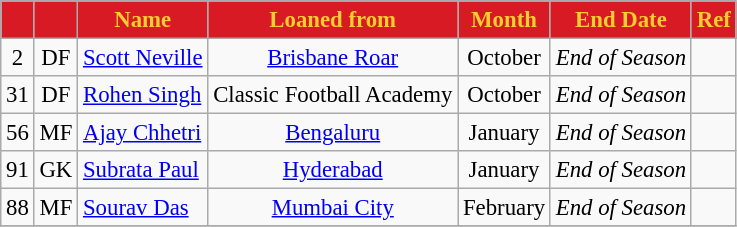<table class="wikitable" style="text-align:center; font-size:95%;">
<tr>
<th style="background:#d71a23; color:#ffcd31; text-align:center;"></th>
<th style="background:#d71a23; color:#ffcd31; text-align:center;"></th>
<th style="background:#d71a23; color:#ffcd31; text-align:center;">Name</th>
<th style="background:#d71a23; color:#ffcd31; text-align:center;">Loaned from</th>
<th style="background:#d71a23; color:#ffcd31; text-align:center;">Month</th>
<th style="background:#d71a23; color:#ffcd31; text-align:center;">End Date</th>
<th style="background:#d71a23; color:#ffcd31; text-align:center;">Ref</th>
</tr>
<tr>
<td>2</td>
<td>DF</td>
<td style="text-align:left"> <a href='#'>Scott Neville</a></td>
<td><a href='#'>Brisbane Roar</a></td>
<td>October</td>
<td><em>End of Season</em></td>
<td></td>
</tr>
<tr>
<td>31</td>
<td>DF</td>
<td style="text-align:left"> <a href='#'>Rohen Singh</a></td>
<td>Classic Football Academy</td>
<td>October</td>
<td><em>End of Season</em></td>
<td></td>
</tr>
<tr>
<td>56</td>
<td>MF</td>
<td style="text-align:left"> <a href='#'>Ajay Chhetri</a></td>
<td><a href='#'>Bengaluru</a></td>
<td>January</td>
<td><em>End of Season</em></td>
<td></td>
</tr>
<tr>
<td>91</td>
<td>GK</td>
<td style="text-align:left"> <a href='#'>Subrata Paul</a></td>
<td><a href='#'>Hyderabad</a></td>
<td>January</td>
<td><em>End of Season</em></td>
<td></td>
</tr>
<tr>
<td>88</td>
<td>MF</td>
<td style="text-align:left"> <a href='#'>Sourav Das</a></td>
<td><a href='#'>Mumbai City</a></td>
<td>February</td>
<td><em>End of Season</em></td>
<td></td>
</tr>
<tr>
</tr>
</table>
